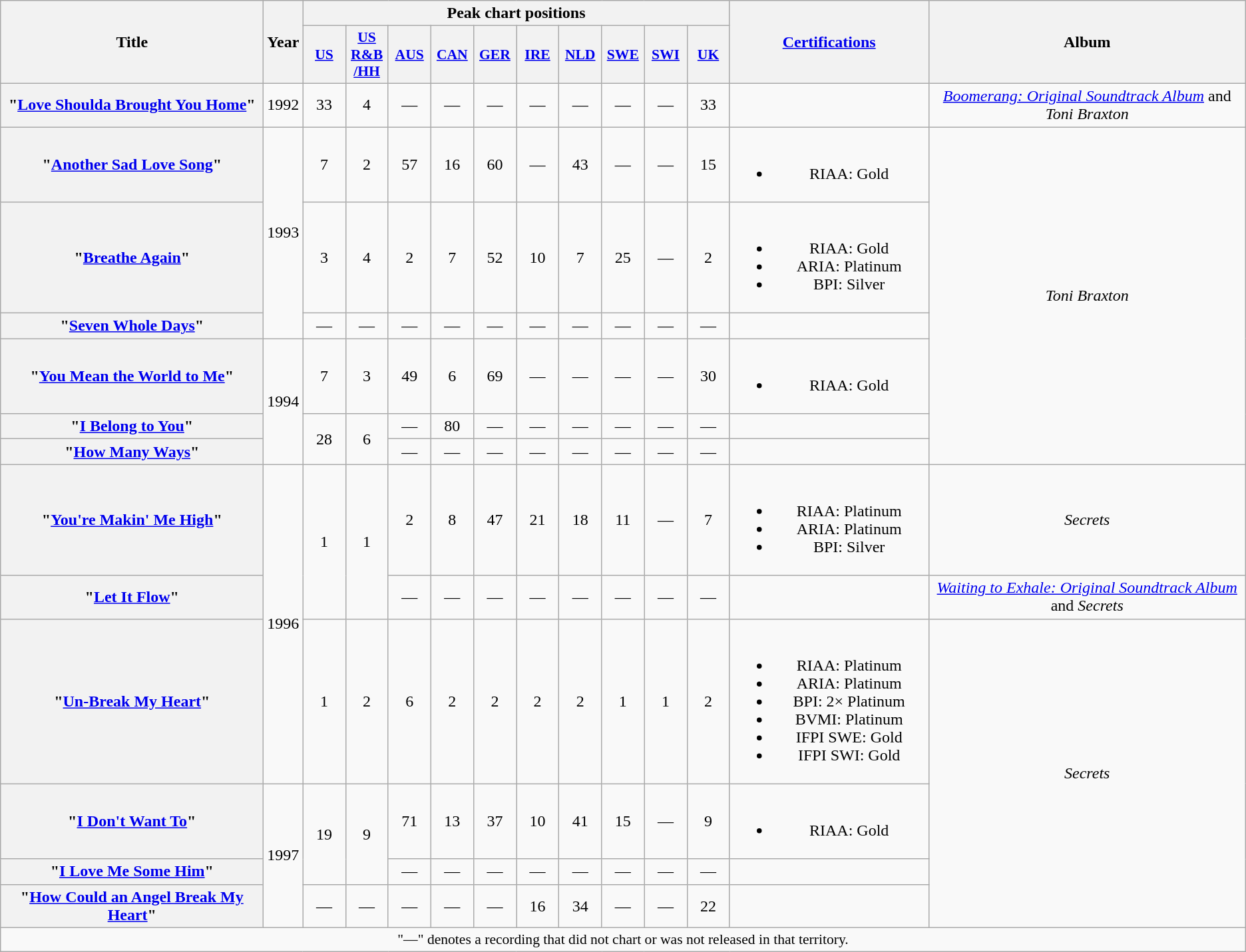<table class="wikitable plainrowheaders" style="text-align:center;">
<tr>
<th scope="col" rowspan="2" style="width:16em;">Title</th>
<th scope="col" rowspan="2" style="width:1em;">Year</th>
<th scope="col" colspan="10">Peak chart positions</th>
<th scope="col" rowspan="2" style="width:12em;"><a href='#'>Certifications</a></th>
<th scope="col" rowspan="2">Album</th>
</tr>
<tr>
<th scope="col" style="width:2.5em;font-size:90%;"><a href='#'>US</a><br></th>
<th scope="col" style="width:2.5em;font-size:90%;"><a href='#'>US<br>R&B<br>/HH</a><br></th>
<th scope="col" style="width:2.5em;font-size:90%;"><a href='#'>AUS</a><br></th>
<th scope="col" style="width:2.5em;font-size:90%;"><a href='#'>CAN</a><br></th>
<th scope="col" style="width:2.5em;font-size:90%;"><a href='#'>GER</a><br></th>
<th scope="col" style="width:2.5em;font-size:90%;"><a href='#'>IRE</a><br></th>
<th scope="col" style="width:2.5em;font-size:90%;"><a href='#'>NLD</a><br></th>
<th scope="col" style="width:2.5em;font-size:90%;"><a href='#'>SWE</a><br></th>
<th scope="col" style="width:2.5em;font-size:90%;"><a href='#'>SWI</a><br></th>
<th scope="col" style="width:2.5em;font-size:90%;"><a href='#'>UK</a><br></th>
</tr>
<tr>
<th scope="row">"<a href='#'>Love Shoulda Brought You Home</a>"</th>
<td>1992</td>
<td>33</td>
<td>4</td>
<td>—</td>
<td>—</td>
<td>—</td>
<td>—</td>
<td>—</td>
<td>—</td>
<td>—</td>
<td>33</td>
<td></td>
<td><em><a href='#'>Boomerang: Original Soundtrack Album</a></em> and <em>Toni Braxton</em></td>
</tr>
<tr>
<th scope="row">"<a href='#'>Another Sad Love Song</a>"</th>
<td rowspan="3">1993</td>
<td>7</td>
<td>2</td>
<td>57</td>
<td>16</td>
<td>60</td>
<td>—</td>
<td>43</td>
<td>—</td>
<td>—</td>
<td>15</td>
<td><br><ul><li>RIAA: Gold</li></ul></td>
<td rowspan="6"><em>Toni Braxton</em></td>
</tr>
<tr>
<th scope="row">"<a href='#'>Breathe Again</a>"</th>
<td>3</td>
<td>4</td>
<td>2</td>
<td>7</td>
<td>52</td>
<td>10</td>
<td>7</td>
<td>25</td>
<td>—</td>
<td>2</td>
<td><br><ul><li>RIAA: Gold</li><li>ARIA: Platinum</li><li>BPI: Silver</li></ul></td>
</tr>
<tr>
<th scope="row">"<a href='#'>Seven Whole Days</a>"</th>
<td>—</td>
<td>—</td>
<td>—</td>
<td>—</td>
<td>—</td>
<td>—</td>
<td>—</td>
<td>—</td>
<td>—</td>
<td>—</td>
<td></td>
</tr>
<tr>
<th scope="row">"<a href='#'>You Mean the World to Me</a>"</th>
<td rowspan="3">1994</td>
<td>7</td>
<td>3</td>
<td>49</td>
<td>6</td>
<td>69</td>
<td>—</td>
<td>—</td>
<td>—</td>
<td>—</td>
<td>30</td>
<td><br><ul><li>RIAA: Gold</li></ul></td>
</tr>
<tr>
<th scope="row">"<a href='#'>I Belong to You</a>"</th>
<td rowspan="2">28</td>
<td rowspan="2">6</td>
<td>—</td>
<td>80</td>
<td>—</td>
<td>—</td>
<td>—</td>
<td>—</td>
<td>—</td>
<td>—</td>
<td></td>
</tr>
<tr>
<th scope="row">"<a href='#'>How Many Ways</a>"</th>
<td>—</td>
<td>—</td>
<td>—</td>
<td>—</td>
<td>—</td>
<td>—</td>
<td>—</td>
<td>—</td>
<td></td>
</tr>
<tr>
<th scope="row">"<a href='#'>You're Makin' Me High</a>"</th>
<td rowspan="3">1996</td>
<td rowspan="2">1</td>
<td rowspan="2">1</td>
<td>2</td>
<td>8</td>
<td>47</td>
<td>21</td>
<td>18</td>
<td>11</td>
<td>—</td>
<td>7</td>
<td><br><ul><li>RIAA: Platinum</li><li>ARIA: Platinum</li><li>BPI: Silver</li></ul></td>
<td><em>Secrets</em></td>
</tr>
<tr>
<th scope="row">"<a href='#'>Let It Flow</a>"</th>
<td>—</td>
<td>—</td>
<td>—</td>
<td>—</td>
<td>—</td>
<td>—</td>
<td>—</td>
<td>—</td>
<td></td>
<td><em><a href='#'>Waiting to Exhale: Original Soundtrack Album</a></em> and <em>Secrets</em></td>
</tr>
<tr>
<th scope="row">"<a href='#'>Un-Break My Heart</a>"</th>
<td>1</td>
<td>2</td>
<td>6</td>
<td>2</td>
<td>2</td>
<td>2</td>
<td>2</td>
<td>1</td>
<td>1</td>
<td>2</td>
<td><br><ul><li>RIAA: Platinum</li><li>ARIA: Platinum</li><li>BPI: 2× Platinum</li><li>BVMI: Platinum</li><li>IFPI SWE: Gold</li><li>IFPI SWI: Gold</li></ul></td>
<td rowspan="4"><em>Secrets</em></td>
</tr>
<tr>
<th scope="row">"<a href='#'>I Don't Want To</a>"</th>
<td rowspan="3">1997</td>
<td rowspan="2">19</td>
<td rowspan="2">9</td>
<td>71</td>
<td>13</td>
<td>37</td>
<td>10</td>
<td>41</td>
<td>15</td>
<td>—</td>
<td>9</td>
<td><br><ul><li>RIAA: Gold</li></ul></td>
</tr>
<tr>
<th scope="row">"<a href='#'>I Love Me Some Him</a>"</th>
<td>—</td>
<td>—</td>
<td>—</td>
<td>—</td>
<td>—</td>
<td>—</td>
<td>—</td>
<td>—</td>
<td></td>
</tr>
<tr>
<th scope="row">"<a href='#'>How Could an Angel Break My Heart</a>" <br></th>
<td>—</td>
<td>—</td>
<td>—</td>
<td>—</td>
<td>—</td>
<td>16</td>
<td>34</td>
<td>—</td>
<td>—</td>
<td>22</td>
<td></td>
</tr>
<tr>
<td colspan="14" style="font-size:90%">"—" denotes a recording that did not chart or was not released in that territory.</td>
</tr>
</table>
